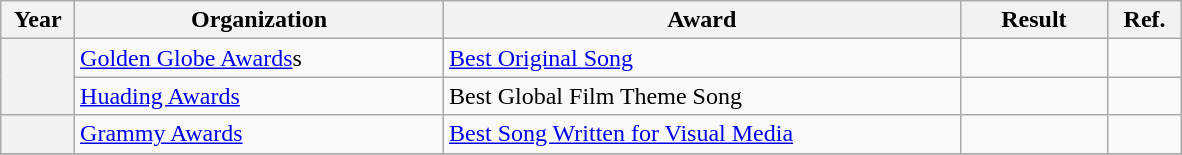<table class="wikitable plainrowheaders">
<tr align=center>
<th style="width:5%">Year</th>
<th style="width:25%">Organization</th>
<th style="width:35%">Award</th>
<th style="width:10%">Result</th>
<th style="width:5%">Ref.</th>
</tr>
<tr>
<th rowspan="2" scope="row"></th>
<td><a href='#'>Golden Globe Awards</a>s</td>
<td><a href='#'>Best Original Song</a></td>
<td></td>
<td style="text-align:center;"></td>
</tr>
<tr>
<td><a href='#'>Huading Awards</a></td>
<td>Best Global Film Theme Song</td>
<td></td>
<td style="text-align:center;"></td>
</tr>
<tr>
<th scope="row"></th>
<td><a href='#'>Grammy Awards</a></td>
<td><a href='#'>Best Song Written for Visual Media</a></td>
<td></td>
<td style="text-align:center;"></td>
</tr>
<tr>
</tr>
</table>
